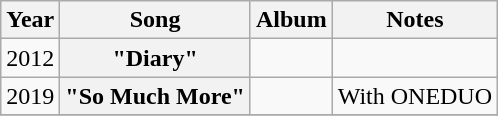<table class="wikitable plainrowheaders" style="text-align:center">
<tr>
<th text-align:center;width:40px;">Year</th>
<th scope="col">Song</th>
<th scope="col">Album</th>
<th align="left">Notes</th>
</tr>
<tr>
<td>2012</td>
<th scope="row">"Diary"</th>
<td></td>
<td></td>
</tr>
<tr>
<td>2019</td>
<th scope="row">"So Much More"</th>
<td></td>
<td>With ONEDUO</td>
</tr>
<tr>
</tr>
</table>
